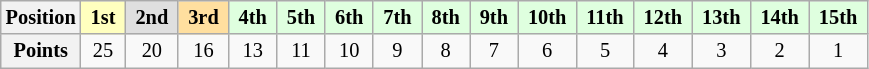<table class="wikitable" style="font-size:85%; text-align:center">
<tr>
<th>Position</th>
<td style="background:#ffffbf;"> <strong>1st</strong> </td>
<td style="background:#dfdfdf;"> <strong>2nd</strong> </td>
<td style="background:#ffdf9f;"> <strong>3rd</strong> </td>
<td style="background:#dfffdf;"> <strong>4th</strong> </td>
<td style="background:#dfffdf;"> <strong>5th</strong> </td>
<td style="background:#dfffdf;"> <strong>6th</strong> </td>
<td style="background:#dfffdf;"> <strong>7th</strong> </td>
<td style="background:#dfffdf;"> <strong>8th</strong> </td>
<td style="background:#dfffdf;"> <strong>9th</strong> </td>
<td style="background:#dfffdf;"> <strong>10th</strong> </td>
<td style="background:#dfffdf;"> <strong>11th</strong> </td>
<td style="background:#dfffdf;"> <strong>12th</strong> </td>
<td style="background:#dfffdf;"> <strong>13th</strong> </td>
<td style="background:#dfffdf;"> <strong>14th</strong> </td>
<td style="background:#dfffdf;"> <strong>15th</strong> </td>
</tr>
<tr>
<th>Points</th>
<td>25</td>
<td>20</td>
<td>16</td>
<td>13</td>
<td>11</td>
<td>10</td>
<td>9</td>
<td>8</td>
<td>7</td>
<td>6</td>
<td>5</td>
<td>4</td>
<td>3</td>
<td>2</td>
<td>1</td>
</tr>
</table>
